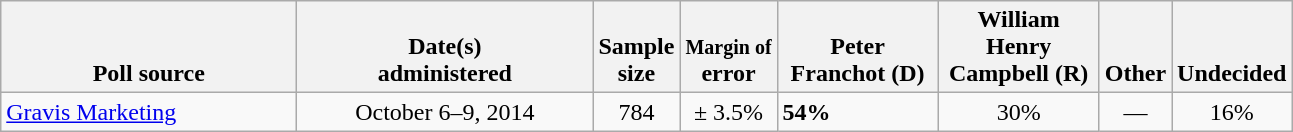<table class="wikitable">
<tr valign= bottom>
<th style="width:190px;">Poll source</th>
<th style="width:190px;">Date(s)<br>administered</th>
<th class=small>Sample<br>size</th>
<th class=small><small>Margin of</small><br>error</th>
<th style="width:100px;">Peter<br>Franchot (D)</th>
<th style="width:100px;">William Henry<br>Campbell (R)</th>
<th>Other</th>
<th>Undecided</th>
</tr>
<tr>
<td><a href='#'>Gravis Marketing</a></td>
<td align=center>October 6–9, 2014</td>
<td align=center>784</td>
<td align=center>± 3.5%</td>
<td><strong>54%</strong></td>
<td align=center>30%</td>
<td align=center>—</td>
<td align=center>16%</td>
</tr>
</table>
